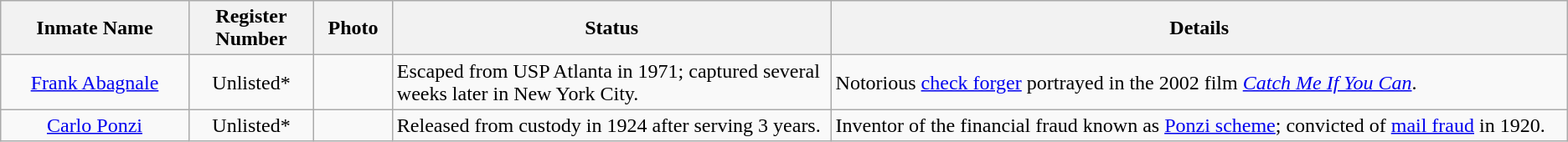<table class="wikitable sortable">
<tr>
<th width=12%>Inmate Name</th>
<th width=8%>Register Number</th>
<th width=5%>Photo</th>
<th width=28%>Status</th>
<th width=52%>Details</th>
</tr>
<tr>
<td align="center"><a href='#'>Frank Abagnale</a></td>
<td align="center">Unlisted*</td>
<td></td>
<td>Escaped from USP Atlanta in 1971; captured several weeks later in New York City.</td>
<td>Notorious <a href='#'>check forger</a> portrayed in the 2002 film <em><a href='#'>Catch Me If You Can</a></em>.</td>
</tr>
<tr>
<td align="center"><a href='#'>Carlo Ponzi</a></td>
<td align="center">Unlisted*</td>
<td></td>
<td>Released from custody in 1924 after serving 3 years.</td>
<td>Inventor of the financial fraud known as <a href='#'>Ponzi scheme</a>; convicted of <a href='#'>mail fraud</a> in 1920.</td>
</tr>
</table>
